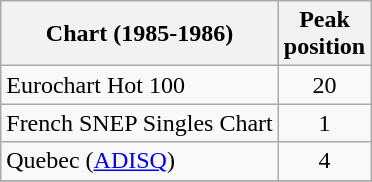<table class="wikitable sortable">
<tr>
<th>Chart (1985-1986)</th>
<th>Peak<br>position</th>
</tr>
<tr>
<td>Eurochart Hot 100</td>
<td align="center">20</td>
</tr>
<tr>
<td>French SNEP Singles Chart</td>
<td align="center">1</td>
</tr>
<tr>
<td>Quebec (<a href='#'>ADISQ</a>)</td>
<td align="center">4</td>
</tr>
<tr>
</tr>
</table>
